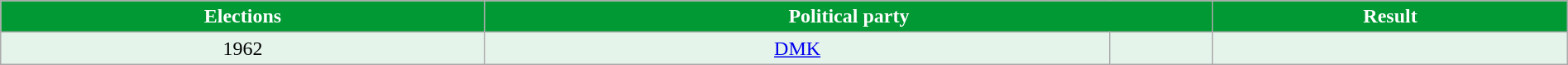<table class="wikitable" style="width:100%;background:#E5F4EA;text-align:center">
<tr>
<th style="background-color:#009933;color:white">Elections</th>
<th style="background-color:#009933;color:white"colspan=2>Political party</th>
<th style="background-color:#009933;color:white">Result</th>
</tr>
<tr>
<td>1962</td>
<td><a href='#'>DMK</a></td>
<td></td>
<td></td>
</tr>
</table>
